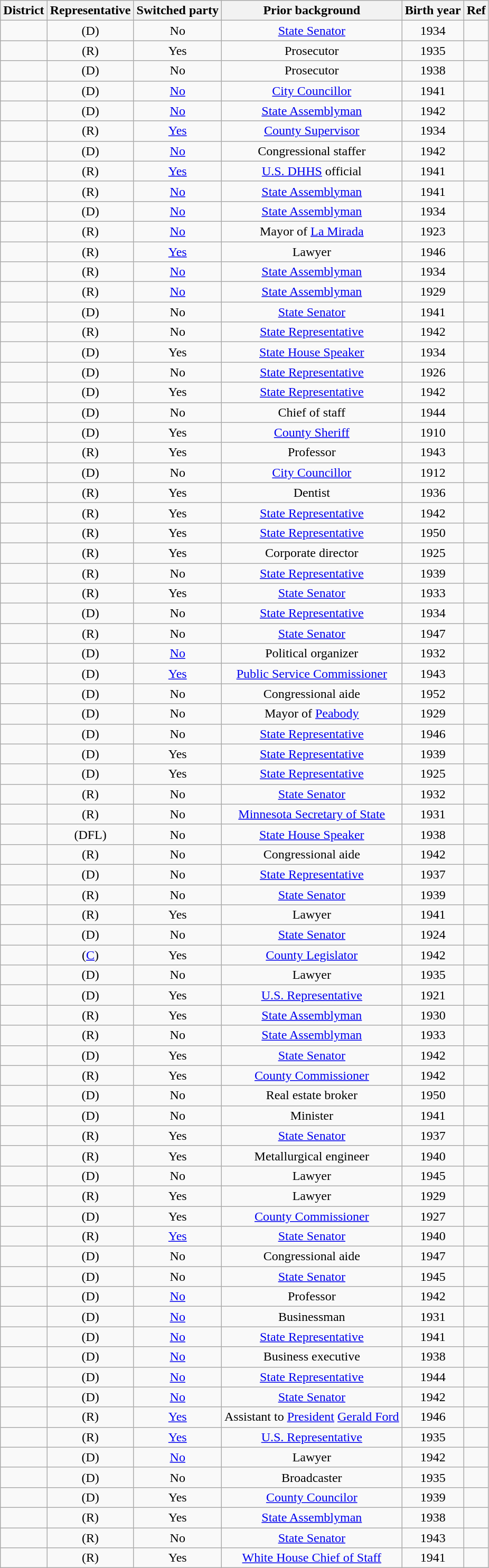<table class="sortable wikitable" style="text-align:center">
<tr>
<th>District</th>
<th>Representative</th>
<th>Switched party</th>
<th>Prior background</th>
<th>Birth year</th>
<th>Ref</th>
</tr>
<tr>
<td></td>
<td> (D)</td>
<td>No</td>
<td><a href='#'>State Senator</a></td>
<td>1934</td>
<td></td>
</tr>
<tr>
<td></td>
<td> (R)</td>
<td>Yes</td>
<td>Prosecutor</td>
<td>1935</td>
<td></td>
</tr>
<tr>
<td></td>
<td> (D)</td>
<td>No</td>
<td>Prosecutor</td>
<td>1938</td>
<td></td>
</tr>
<tr>
<td></td>
<td> (D)</td>
<td><a href='#'>No</a></td>
<td><a href='#'>City Councillor</a></td>
<td>1941</td>
<td></td>
</tr>
<tr>
<td></td>
<td> (D)</td>
<td><a href='#'>No</a></td>
<td><a href='#'>State Assemblyman</a></td>
<td>1942</td>
<td></td>
</tr>
<tr>
<td></td>
<td> (R)</td>
<td><a href='#'>Yes</a></td>
<td><a href='#'>County Supervisor</a></td>
<td>1934</td>
<td></td>
</tr>
<tr>
<td></td>
<td> (D)</td>
<td><a href='#'>No</a></td>
<td>Congressional staffer</td>
<td>1942</td>
<td></td>
</tr>
<tr>
<td></td>
<td> (R)</td>
<td><a href='#'>Yes</a></td>
<td><a href='#'>U.S. DHHS</a> official</td>
<td>1941</td>
<td></td>
</tr>
<tr>
<td></td>
<td> (R)</td>
<td><a href='#'>No</a></td>
<td><a href='#'>State Assemblyman</a></td>
<td>1941</td>
<td></td>
</tr>
<tr>
<td></td>
<td> (D)</td>
<td><a href='#'>No</a></td>
<td><a href='#'>State Assemblyman</a></td>
<td>1934</td>
<td></td>
</tr>
<tr>
<td></td>
<td> (R)</td>
<td><a href='#'>No</a></td>
<td>Mayor of <a href='#'>La Mirada</a></td>
<td>1923</td>
<td></td>
</tr>
<tr>
<td></td>
<td> (R)</td>
<td><a href='#'>Yes</a></td>
<td>Lawyer</td>
<td>1946</td>
<td></td>
</tr>
<tr>
<td></td>
<td> (R)</td>
<td><a href='#'>No</a></td>
<td><a href='#'>State Assemblyman</a></td>
<td>1934</td>
<td></td>
</tr>
<tr>
<td></td>
<td> (R)</td>
<td><a href='#'>No</a></td>
<td><a href='#'>State Assemblyman</a></td>
<td>1929</td>
<td></td>
</tr>
<tr>
<td></td>
<td> (D)</td>
<td>No</td>
<td><a href='#'>State Senator</a></td>
<td>1941</td>
<td></td>
</tr>
<tr>
<td></td>
<td> (R)</td>
<td>No</td>
<td><a href='#'>State Representative</a></td>
<td>1942</td>
<td></td>
</tr>
<tr>
<td></td>
<td> (D)</td>
<td>Yes</td>
<td><a href='#'>State House Speaker</a></td>
<td>1934</td>
<td></td>
</tr>
<tr>
<td></td>
<td> (D)</td>
<td>No</td>
<td><a href='#'>State Representative</a></td>
<td>1926</td>
<td></td>
</tr>
<tr>
<td></td>
<td> (D)</td>
<td>Yes</td>
<td><a href='#'>State Representative</a></td>
<td>1942</td>
<td></td>
</tr>
<tr>
<td></td>
<td> (D)</td>
<td>No</td>
<td>Chief of staff</td>
<td>1944</td>
<td></td>
</tr>
<tr>
<td></td>
<td> (D)</td>
<td>Yes</td>
<td><a href='#'>County Sheriff</a></td>
<td>1910</td>
<td></td>
</tr>
<tr>
<td></td>
<td> (R)</td>
<td>Yes</td>
<td>Professor</td>
<td>1943</td>
<td></td>
</tr>
<tr>
<td></td>
<td> (D)</td>
<td>No</td>
<td><a href='#'>City Councillor</a></td>
<td>1912</td>
<td></td>
</tr>
<tr>
<td></td>
<td> (R)</td>
<td>Yes</td>
<td>Dentist</td>
<td>1936</td>
<td></td>
</tr>
<tr>
<td></td>
<td> (R)</td>
<td>Yes</td>
<td><a href='#'>State Representative</a></td>
<td>1942</td>
<td></td>
</tr>
<tr>
<td></td>
<td> (R)</td>
<td>Yes</td>
<td><a href='#'>State Representative</a></td>
<td>1950</td>
<td></td>
</tr>
<tr>
<td></td>
<td> (R)</td>
<td>Yes</td>
<td>Corporate director</td>
<td>1925</td>
<td></td>
</tr>
<tr>
<td></td>
<td> (R)</td>
<td>No</td>
<td><a href='#'>State Representative</a></td>
<td>1939</td>
<td></td>
</tr>
<tr>
<td></td>
<td> (R)</td>
<td>Yes</td>
<td><a href='#'>State Senator</a></td>
<td>1933</td>
<td></td>
</tr>
<tr>
<td></td>
<td> (D)</td>
<td>No</td>
<td><a href='#'>State Representative</a></td>
<td>1934</td>
<td></td>
</tr>
<tr>
<td></td>
<td> (R)</td>
<td>No</td>
<td><a href='#'>State Senator</a></td>
<td>1947</td>
<td></td>
</tr>
<tr>
<td></td>
<td> (D)</td>
<td><a href='#'>No</a></td>
<td>Political organizer</td>
<td>1932</td>
<td></td>
</tr>
<tr>
<td></td>
<td> (D)</td>
<td><a href='#'>Yes</a></td>
<td><a href='#'>Public Service Commissioner</a></td>
<td>1943</td>
<td></td>
</tr>
<tr>
<td></td>
<td> (D)</td>
<td>No</td>
<td>Congressional aide</td>
<td>1952</td>
<td></td>
</tr>
<tr>
<td></td>
<td> (D)</td>
<td>No</td>
<td>Mayor of <a href='#'>Peabody</a></td>
<td>1929</td>
<td></td>
</tr>
<tr>
<td></td>
<td> (D)</td>
<td>No</td>
<td><a href='#'>State Representative</a></td>
<td>1946</td>
<td></td>
</tr>
<tr>
<td></td>
<td> (D)</td>
<td>Yes</td>
<td><a href='#'>State Representative</a></td>
<td>1939</td>
<td></td>
</tr>
<tr>
<td></td>
<td> (D)</td>
<td>Yes</td>
<td><a href='#'>State Representative</a></td>
<td>1925</td>
<td></td>
</tr>
<tr>
<td></td>
<td> (R)</td>
<td>No</td>
<td><a href='#'>State Senator</a></td>
<td>1932</td>
<td></td>
</tr>
<tr>
<td></td>
<td> (R)</td>
<td>No</td>
<td><a href='#'>Minnesota Secretary of State</a></td>
<td>1931</td>
<td></td>
</tr>
<tr>
<td></td>
<td> (DFL)</td>
<td>No</td>
<td><a href='#'>State House Speaker</a></td>
<td>1938</td>
<td></td>
</tr>
<tr>
<td></td>
<td> (R)</td>
<td>No</td>
<td>Congressional aide</td>
<td>1942</td>
<td></td>
</tr>
<tr>
<td></td>
<td> (D)</td>
<td>No</td>
<td><a href='#'>State Representative</a></td>
<td>1937</td>
<td></td>
</tr>
<tr>
<td></td>
<td> (R)</td>
<td>No</td>
<td><a href='#'>State Senator</a></td>
<td>1939</td>
<td></td>
</tr>
<tr>
<td></td>
<td> (R)</td>
<td>Yes</td>
<td>Lawyer</td>
<td>1941</td>
<td></td>
</tr>
<tr>
<td></td>
<td> (D)</td>
<td>No</td>
<td><a href='#'>State Senator</a></td>
<td>1924</td>
<td></td>
</tr>
<tr>
<td></td>
<td> (<a href='#'>C</a>)</td>
<td>Yes</td>
<td><a href='#'>County Legislator</a></td>
<td>1942</td>
<td></td>
</tr>
<tr>
<td></td>
<td> (D)</td>
<td>No</td>
<td>Lawyer</td>
<td>1935</td>
<td></td>
</tr>
<tr>
<td></td>
<td> (D)</td>
<td>Yes</td>
<td><a href='#'>U.S. Representative</a></td>
<td>1921</td>
<td></td>
</tr>
<tr>
<td></td>
<td> (R)</td>
<td>Yes</td>
<td><a href='#'>State Assemblyman</a></td>
<td>1930</td>
<td></td>
</tr>
<tr>
<td></td>
<td> (R)</td>
<td>No</td>
<td><a href='#'>State Assemblyman</a></td>
<td>1933</td>
<td></td>
</tr>
<tr>
<td></td>
<td> (D)</td>
<td>Yes</td>
<td><a href='#'>State Senator</a></td>
<td>1942</td>
<td></td>
</tr>
<tr>
<td></td>
<td> (R)</td>
<td>Yes</td>
<td><a href='#'>County Commissioner</a></td>
<td>1942</td>
<td></td>
</tr>
<tr>
<td></td>
<td> (D)</td>
<td>No</td>
<td>Real estate broker</td>
<td>1950</td>
<td></td>
</tr>
<tr>
<td></td>
<td> (D)</td>
<td>No</td>
<td>Minister</td>
<td>1941</td>
<td></td>
</tr>
<tr>
<td></td>
<td> (R)</td>
<td>Yes</td>
<td><a href='#'>State Senator</a></td>
<td>1937</td>
<td></td>
</tr>
<tr>
<td></td>
<td> (R)</td>
<td>Yes</td>
<td>Metallurgical engineer</td>
<td>1940</td>
<td></td>
</tr>
<tr>
<td></td>
<td> (D)</td>
<td>No</td>
<td>Lawyer</td>
<td>1945</td>
<td></td>
</tr>
<tr>
<td></td>
<td> (R)</td>
<td>Yes</td>
<td>Lawyer</td>
<td>1929</td>
<td></td>
</tr>
<tr>
<td></td>
<td> (D)</td>
<td>Yes</td>
<td><a href='#'>County Commissioner</a></td>
<td>1927</td>
<td></td>
</tr>
<tr>
<td></td>
<td> (R)</td>
<td><a href='#'>Yes</a></td>
<td><a href='#'>State Senator</a></td>
<td>1940</td>
<td></td>
</tr>
<tr>
<td></td>
<td> (D)</td>
<td>No</td>
<td>Congressional aide</td>
<td>1947</td>
<td></td>
</tr>
<tr>
<td></td>
<td> (D)</td>
<td>No</td>
<td><a href='#'>State Senator</a></td>
<td>1945</td>
<td></td>
</tr>
<tr>
<td></td>
<td> (D)</td>
<td><a href='#'>No</a></td>
<td>Professor</td>
<td>1942</td>
<td></td>
</tr>
<tr>
<td></td>
<td> (D)</td>
<td><a href='#'>No</a></td>
<td>Businessman</td>
<td>1931</td>
<td></td>
</tr>
<tr>
<td></td>
<td> (D)</td>
<td><a href='#'>No</a></td>
<td><a href='#'>State Representative</a></td>
<td>1941</td>
<td></td>
</tr>
<tr>
<td></td>
<td> (D)</td>
<td><a href='#'>No</a></td>
<td>Business executive</td>
<td>1938</td>
<td></td>
</tr>
<tr>
<td></td>
<td> (D)</td>
<td><a href='#'>No</a></td>
<td><a href='#'>State Representative</a></td>
<td>1944</td>
<td></td>
</tr>
<tr>
<td></td>
<td> (D)</td>
<td><a href='#'>No</a></td>
<td><a href='#'>State Senator</a></td>
<td>1942</td>
<td></td>
</tr>
<tr>
<td></td>
<td> (R)</td>
<td><a href='#'>Yes</a></td>
<td>Assistant to <a href='#'>President</a> <a href='#'>Gerald Ford</a></td>
<td>1946</td>
<td></td>
</tr>
<tr>
<td></td>
<td> (R)</td>
<td><a href='#'>Yes</a></td>
<td><a href='#'>U.S. Representative</a></td>
<td>1935</td>
<td></td>
</tr>
<tr>
<td></td>
<td> (D)</td>
<td><a href='#'>No</a></td>
<td>Lawyer</td>
<td>1942</td>
<td></td>
</tr>
<tr>
<td></td>
<td> (D)</td>
<td>No</td>
<td>Broadcaster</td>
<td>1935</td>
<td></td>
</tr>
<tr>
<td></td>
<td> (D)</td>
<td>Yes</td>
<td><a href='#'>County Councilor</a></td>
<td>1939</td>
<td></td>
</tr>
<tr>
<td></td>
<td> (R)</td>
<td>Yes</td>
<td><a href='#'>State Assemblyman</a></td>
<td>1938</td>
<td></td>
</tr>
<tr>
<td></td>
<td> (R)</td>
<td>No</td>
<td><a href='#'>State Senator</a></td>
<td>1943</td>
<td></td>
</tr>
<tr>
<td></td>
<td> (R)</td>
<td>Yes</td>
<td><a href='#'>White House Chief of Staff</a></td>
<td>1941</td>
<td></td>
</tr>
</table>
